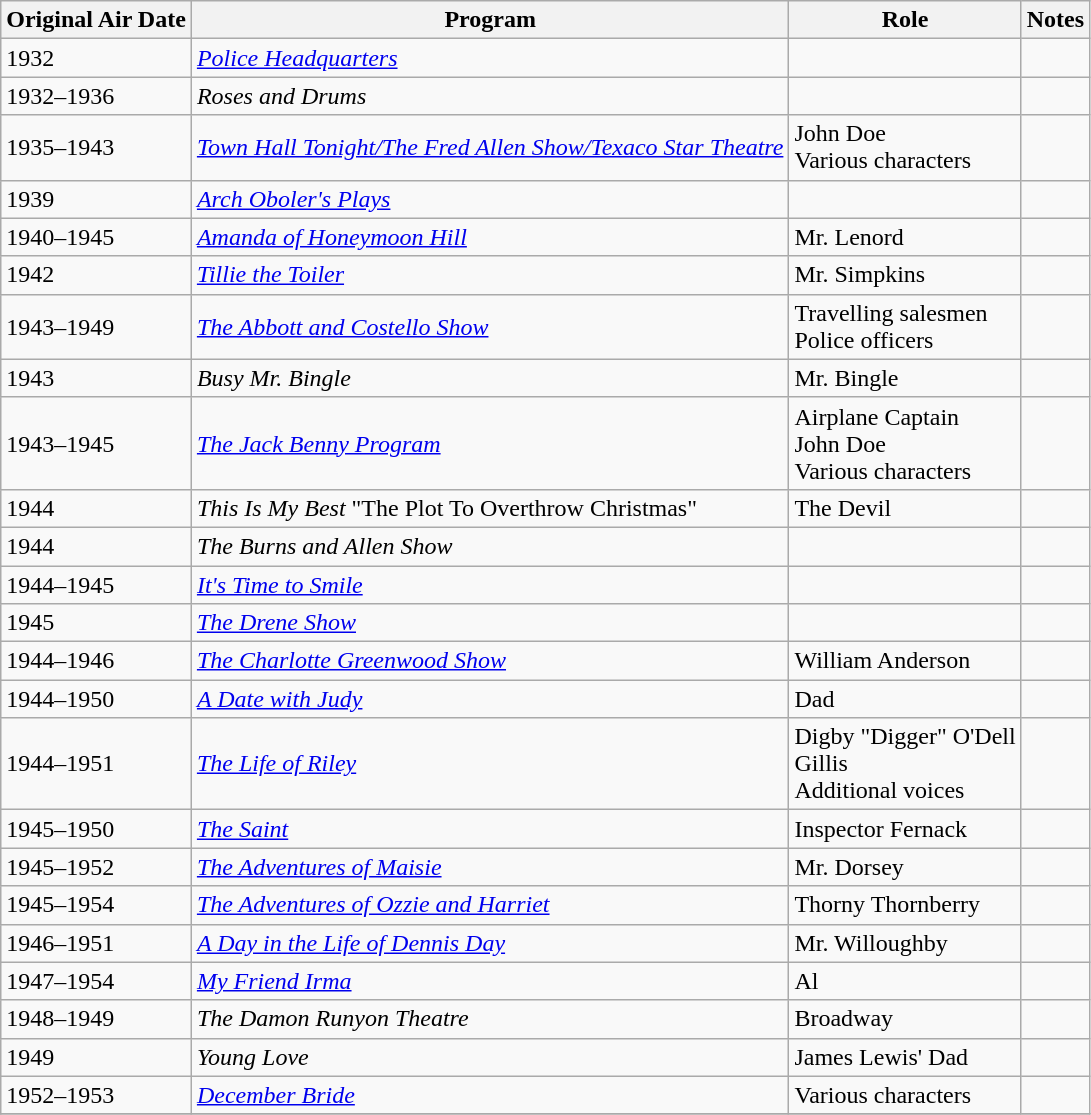<table class="wikitable">
<tr>
<th>Original Air Date</th>
<th>Program</th>
<th>Role</th>
<th>Notes</th>
</tr>
<tr>
<td>1932</td>
<td><em><a href='#'>Police Headquarters</a></em></td>
<td></td>
<td></td>
</tr>
<tr>
<td>1932–1936</td>
<td><em>Roses and Drums</em></td>
<td></td>
<td></td>
</tr>
<tr>
<td>1935–1943</td>
<td><em><a href='#'>Town Hall Tonight/The Fred Allen Show/Texaco Star Theatre</a></em></td>
<td>John Doe<br>Various characters</td>
<td></td>
</tr>
<tr>
<td>1939</td>
<td><em><a href='#'>Arch Oboler's Plays</a></em></td>
<td></td>
<td></td>
</tr>
<tr>
<td>1940–1945</td>
<td><em><a href='#'>Amanda of Honeymoon Hill</a></em></td>
<td>Mr. Lenord</td>
<td></td>
</tr>
<tr>
<td>1942</td>
<td><em><a href='#'>Tillie the Toiler</a></em></td>
<td>Mr. Simpkins</td>
<td></td>
</tr>
<tr>
<td>1943–1949</td>
<td><em><a href='#'>The Abbott and Costello Show</a></em></td>
<td>Travelling salesmen<br>Police officers</td>
<td></td>
</tr>
<tr>
<td>1943</td>
<td><em>Busy Mr. Bingle</em></td>
<td>Mr. Bingle</td>
<td></td>
</tr>
<tr>
<td>1943–1945</td>
<td><em><a href='#'>The Jack Benny Program</a></em></td>
<td>Airplane Captain<br>John Doe<br>Various characters</td>
<td></td>
</tr>
<tr>
<td>1944</td>
<td><em>This Is My Best</em>   "The Plot To Overthrow Christmas"</td>
<td>The Devil</td>
<td></td>
</tr>
<tr>
<td>1944</td>
<td><em>The Burns and Allen Show</em></td>
<td></td>
<td></td>
</tr>
<tr>
<td>1944–1945</td>
<td><em><a href='#'>It's Time to Smile</a></em></td>
<td></td>
<td></td>
</tr>
<tr>
<td>1945</td>
<td><em><a href='#'>The Drene Show</a></em></td>
<td></td>
<td></td>
</tr>
<tr>
<td>1944–1946</td>
<td><em><a href='#'>The Charlotte Greenwood Show</a></em></td>
<td>William Anderson</td>
<td></td>
</tr>
<tr>
<td>1944–1950</td>
<td><em><a href='#'>A Date with Judy</a></em></td>
<td>Dad</td>
<td></td>
</tr>
<tr>
<td>1944–1951</td>
<td><em><a href='#'>The Life of Riley</a></em></td>
<td>Digby "Digger" O'Dell<br>Gillis<br>Additional voices</td>
<td></td>
</tr>
<tr>
<td>1945–1950</td>
<td><em><a href='#'>The Saint</a></em></td>
<td>Inspector Fernack</td>
<td></td>
</tr>
<tr>
<td>1945–1952</td>
<td><em><a href='#'>The Adventures of Maisie</a></em></td>
<td>Mr. Dorsey</td>
<td></td>
</tr>
<tr>
<td>1945–1954</td>
<td><em><a href='#'>The Adventures of Ozzie and Harriet</a></em></td>
<td>Thorny Thornberry</td>
<td></td>
</tr>
<tr>
<td>1946–1951</td>
<td><em><a href='#'>A Day in the Life of Dennis Day</a></em></td>
<td>Mr. Willoughby</td>
<td></td>
</tr>
<tr>
<td>1947–1954</td>
<td><em><a href='#'>My Friend Irma</a></em></td>
<td>Al</td>
<td></td>
</tr>
<tr>
<td>1948–1949</td>
<td><em>The Damon Runyon Theatre</em></td>
<td>Broadway</td>
<td></td>
</tr>
<tr>
<td>1949</td>
<td><em>Young Love</em></td>
<td>James Lewis' Dad</td>
<td></td>
</tr>
<tr>
<td>1952–1953</td>
<td><em><a href='#'>December Bride</a></em></td>
<td>Various characters</td>
<td></td>
</tr>
<tr>
</tr>
</table>
